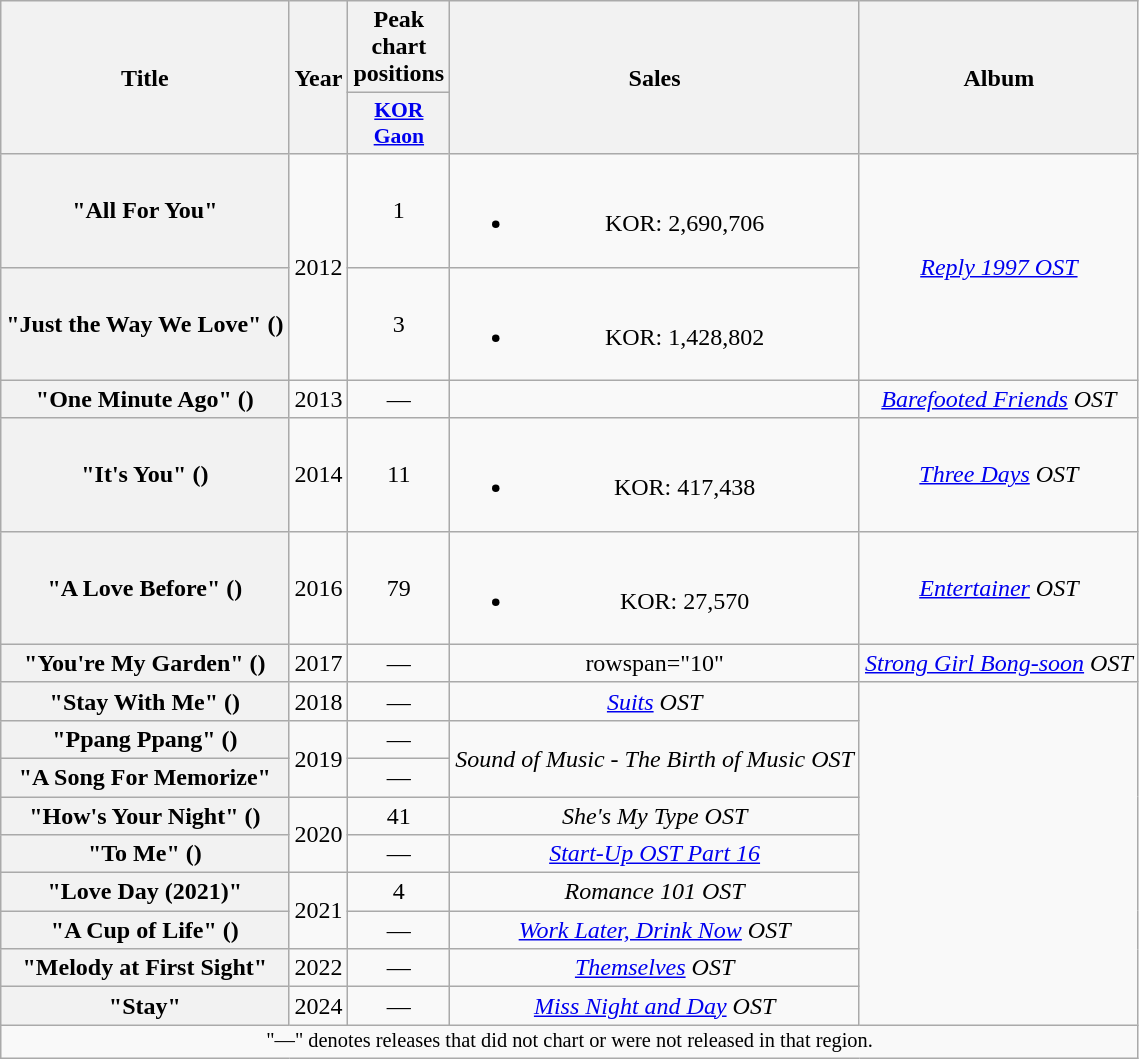<table class="wikitable plainrowheaders" style="text-align:center">
<tr>
<th scope="col" rowspan="2">Title</th>
<th scope="col" rowspan="2">Year</th>
<th scope="col">Peak chart positions</th>
<th scope="col" rowspan="2">Sales</th>
<th scope="col" rowspan="2">Album</th>
</tr>
<tr>
<th scope="col" style="font-size:90%; width:2.5em"><a href='#'>KOR<br>Gaon</a><br></th>
</tr>
<tr>
<th scope="row">"All For You"<br></th>
<td rowspan="2">2012</td>
<td>1</td>
<td><br><ul><li>KOR: 2,690,706</li></ul></td>
<td rowspan="2"><em><a href='#'>Reply 1997 OST</a></em></td>
</tr>
<tr>
<th scope="row">"Just the Way We Love" ()<br></th>
<td>3</td>
<td><br><ul><li>KOR: 1,428,802</li></ul></td>
</tr>
<tr>
<th scope="row">"One Minute Ago" ()<br></th>
<td>2013</td>
<td>—</td>
<td></td>
<td><em><a href='#'>Barefooted Friends</a> OST</em></td>
</tr>
<tr>
<th scope="row">"It's You" ()</th>
<td>2014</td>
<td>11</td>
<td><br><ul><li>KOR: 417,438</li></ul></td>
<td><em><a href='#'>Three Days</a> OST</em></td>
</tr>
<tr>
<th scope="row">"A Love Before" ()</th>
<td>2016</td>
<td>79</td>
<td><br><ul><li>KOR: 27,570</li></ul></td>
<td><em><a href='#'>Entertainer</a> OST</em></td>
</tr>
<tr>
<th scope="row">"You're My Garden" ()</th>
<td>2017</td>
<td>—</td>
<td>rowspan="10" </td>
<td><em><a href='#'>Strong Girl Bong-soon</a> OST</em></td>
</tr>
<tr>
<th scope="row">"Stay With Me" ()</th>
<td>2018</td>
<td>—</td>
<td><em><a href='#'>Suits</a> OST</em></td>
</tr>
<tr>
<th scope="row">"Ppang Ppang" ()<br></th>
<td rowspan="2">2019</td>
<td>—</td>
<td rowspan="2"><em>Sound of Music - The Birth of Music OST</em></td>
</tr>
<tr>
<th scope="row">"A Song For Memorize"<br></th>
<td>—</td>
</tr>
<tr>
<th scope="row">"How's Your Night" ()</th>
<td rowspan="2">2020</td>
<td>41</td>
<td><em>She's My Type OST</em></td>
</tr>
<tr>
<th scope="row">"To Me" ()</th>
<td>—</td>
<td><em><a href='#'>Start-Up OST Part 16</a></em></td>
</tr>
<tr>
<th scope="row">"Love Day (2021)"<br></th>
<td rowspan="2">2021</td>
<td>4</td>
<td><em>Romance 101 OST</em></td>
</tr>
<tr>
<th scope="row">"A Cup of Life" ()</th>
<td>—</td>
<td><em><a href='#'>Work Later, Drink Now</a> OST</em></td>
</tr>
<tr>
<th scope="row">"Melody at First Sight"</th>
<td>2022</td>
<td>—</td>
<td><em><a href='#'>Themselves</a> OST</em></td>
</tr>
<tr>
<th scope="row">"Stay"</th>
<td>2024</td>
<td>—</td>
<td><em><a href='#'>Miss Night and Day</a> OST</em></td>
</tr>
<tr>
<td colspan="5" style="font-size:85%">"—" denotes releases that did not chart or were not released in that region.</td>
</tr>
</table>
